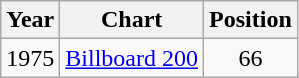<table class="wikitable">
<tr>
<th>Year</th>
<th>Chart</th>
<th>Position</th>
</tr>
<tr>
<td>1975</td>
<td><a href='#'>Billboard 200</a></td>
<td align="center">66</td>
</tr>
</table>
